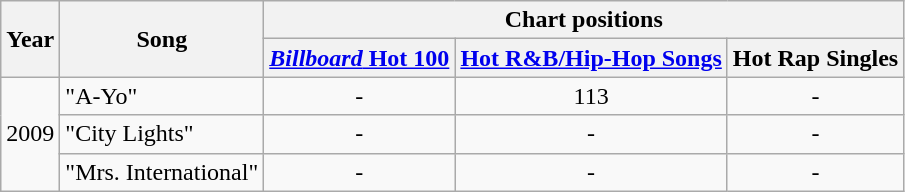<table class="wikitable">
<tr>
<th rowspan="2">Year</th>
<th rowspan="2">Song</th>
<th colspan="3">Chart positions</th>
</tr>
<tr>
<th><a href='#'><em>Billboard</em> Hot 100</a></th>
<th><a href='#'>Hot R&B/Hip-Hop Songs</a></th>
<th>Hot Rap Singles</th>
</tr>
<tr>
<td rowspan="3">2009</td>
<td>"A-Yo"</td>
<td style="text-align:center;">-</td>
<td style="text-align:center;">113</td>
<td style="text-align:center;">-</td>
</tr>
<tr>
<td>"City Lights"</td>
<td style="text-align:center;">-</td>
<td style="text-align:center;">-</td>
<td style="text-align:center;">-</td>
</tr>
<tr>
<td>"Mrs. International"</td>
<td style="text-align:center;">-</td>
<td style="text-align:center;">-</td>
<td style="text-align:center;">-</td>
</tr>
</table>
